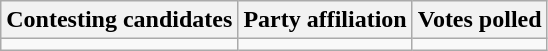<table class="wikitable sortable">
<tr>
<th>Contesting candidates</th>
<th>Party affiliation</th>
<th>Votes polled</th>
</tr>
<tr>
<td></td>
<td></td>
<td></td>
</tr>
</table>
